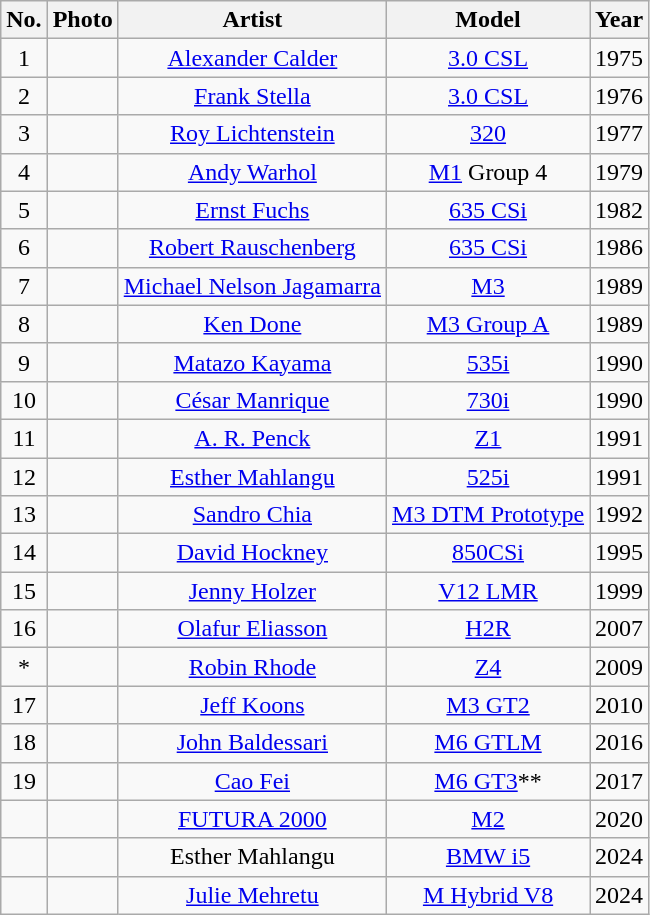<table class="wikitable" border="1" style="text-align:center">
<tr>
<th style="width:*;">No.</th>
<th style="width:*;">Photo</th>
<th style="width:*;">Artist</th>
<th style="width:*;">Model</th>
<th style="width:*33">Year</th>
</tr>
<tr>
<td align="center">1</td>
<td></td>
<td><a href='#'>Alexander Calder</a></td>
<td><a href='#'>3.0 CSL</a></td>
<td>1975</td>
</tr>
<tr>
<td align="center">2</td>
<td></td>
<td><a href='#'>Frank Stella</a></td>
<td><a href='#'>3.0 CSL</a></td>
<td>1976</td>
</tr>
<tr>
<td align="center">3</td>
<td></td>
<td><a href='#'>Roy Lichtenstein</a></td>
<td><a href='#'>320</a></td>
<td>1977</td>
</tr>
<tr>
<td align="center">4</td>
<td></td>
<td><a href='#'>Andy Warhol</a></td>
<td><a href='#'>M1</a> Group 4</td>
<td>1979</td>
</tr>
<tr>
<td align="center">5</td>
<td></td>
<td><a href='#'>Ernst Fuchs</a></td>
<td><a href='#'>635 CSi</a></td>
<td>1982</td>
</tr>
<tr>
<td align="center">6</td>
<td></td>
<td><a href='#'>Robert Rauschenberg</a></td>
<td><a href='#'>635 CSi</a></td>
<td>1986</td>
</tr>
<tr>
<td align="center">7</td>
<td></td>
<td><a href='#'>Michael Nelson Jagamarra</a></td>
<td><a href='#'>M3</a></td>
<td>1989</td>
</tr>
<tr>
<td align="center">8</td>
<td></td>
<td><a href='#'>Ken Done</a></td>
<td><a href='#'>M3 Group A</a></td>
<td>1989</td>
</tr>
<tr>
<td align="center">9</td>
<td></td>
<td><a href='#'>Matazo Kayama</a></td>
<td><a href='#'>535i</a></td>
<td>1990</td>
</tr>
<tr>
<td align="center">10</td>
<td></td>
<td><a href='#'>César Manrique</a></td>
<td><a href='#'>730i</a></td>
<td>1990</td>
</tr>
<tr>
<td align="center">11</td>
<td></td>
<td><a href='#'>A. R. Penck</a></td>
<td><a href='#'>Z1</a></td>
<td>1991</td>
</tr>
<tr>
<td align="center">12</td>
<td></td>
<td><a href='#'>Esther Mahlangu</a></td>
<td><a href='#'>525i</a></td>
<td>1991</td>
</tr>
<tr>
<td align="center">13</td>
<td></td>
<td><a href='#'>Sandro Chia</a></td>
<td><a href='#'>M3 DTM Prototype</a></td>
<td>1992</td>
</tr>
<tr>
<td align="center">14</td>
<td></td>
<td><a href='#'>David Hockney</a></td>
<td><a href='#'>850CSi</a></td>
<td>1995</td>
</tr>
<tr>
<td align="center">15</td>
<td></td>
<td><a href='#'>Jenny Holzer</a></td>
<td><a href='#'>V12 LMR</a></td>
<td>1999</td>
</tr>
<tr>
<td align="center">16</td>
<td></td>
<td><a href='#'>Olafur Eliasson</a></td>
<td><a href='#'>H2R</a></td>
<td>2007</td>
</tr>
<tr>
<td align="center">*</td>
<td></td>
<td><a href='#'>Robin Rhode</a></td>
<td><a href='#'>Z4</a></td>
<td>2009</td>
</tr>
<tr>
<td align="center">17</td>
<td></td>
<td><a href='#'>Jeff Koons</a></td>
<td><a href='#'>M3 GT2</a></td>
<td>2010</td>
</tr>
<tr>
<td align="center">18</td>
<td></td>
<td><a href='#'>John Baldessari</a></td>
<td><a href='#'>M6 GTLM</a></td>
<td>2016</td>
</tr>
<tr>
<td align="center">19</td>
<td></td>
<td><a href='#'>Cao Fei</a></td>
<td><a href='#'>M6 GT3</a>**</td>
<td>2017</td>
</tr>
<tr>
<td></td>
<td></td>
<td><a href='#'>FUTURA 2000</a></td>
<td><a href='#'>M2</a></td>
<td>2020</td>
</tr>
<tr>
<td align="center"></td>
<td></td>
<td>Esther Mahlangu</td>
<td><a href='#'>BMW i5</a></td>
<td>2024</td>
</tr>
<tr>
<td></td>
<td></td>
<td><a href='#'>Julie Mehretu</a></td>
<td><a href='#'>M Hybrid V8</a></td>
<td>2024</td>
</tr>
</table>
